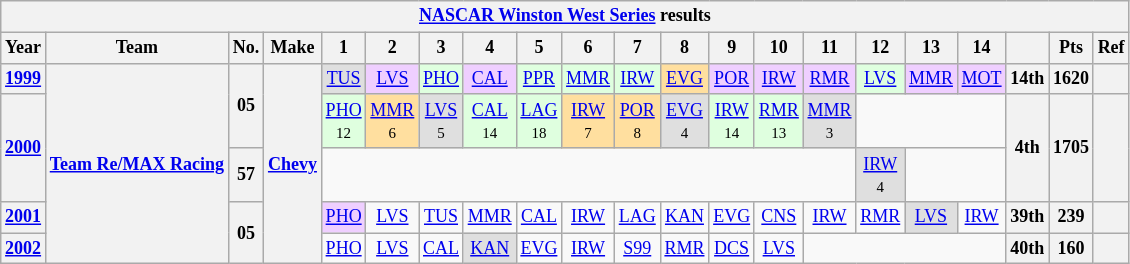<table class="wikitable" style="text-align:center; font-size:75%">
<tr>
<th colspan=36><a href='#'>NASCAR Winston West Series</a> results</th>
</tr>
<tr>
<th>Year</th>
<th>Team</th>
<th>No.</th>
<th>Make</th>
<th>1</th>
<th>2</th>
<th>3</th>
<th>4</th>
<th>5</th>
<th>6</th>
<th>7</th>
<th>8</th>
<th>9</th>
<th>10</th>
<th>11</th>
<th>12</th>
<th>13</th>
<th>14</th>
<th></th>
<th>Pts</th>
<th>Ref</th>
</tr>
<tr>
<th><a href='#'>1999</a></th>
<th rowspan=5><a href='#'>Team Re/MAX Racing</a></th>
<th rowspan=2>05</th>
<th rowspan=5><a href='#'>Chevy</a></th>
<td style="background:#DFDFDF;"><a href='#'>TUS</a><br></td>
<td style="background:#EFCFFF;"><a href='#'>LVS</a><br></td>
<td style="background:#DFFFDF;"><a href='#'>PHO</a><br></td>
<td style="background:#EFCFFF;"><a href='#'>CAL</a><br></td>
<td style="background:#DFFFDF;"><a href='#'>PPR</a><br></td>
<td style="background:#DFFFDF;"><a href='#'>MMR</a><br></td>
<td style="background:#DFFFDF;"><a href='#'>IRW</a><br></td>
<td style="background:#FFDF9F;"><a href='#'>EVG</a><br></td>
<td style="background:#EFCFFF;"><a href='#'>POR</a><br></td>
<td style="background:#EFCFFF;"><a href='#'>IRW</a><br></td>
<td style="background:#EFCFFF;"><a href='#'>RMR</a><br></td>
<td style="background:#DFFFDF;"><a href='#'>LVS</a><br></td>
<td style="background:#EFCFFF;"><a href='#'>MMR</a><br></td>
<td style="background:#EFCFFF;"><a href='#'>MOT</a><br></td>
<th>14th</th>
<th>1620</th>
<th></th>
</tr>
<tr>
<th rowspan=2><a href='#'>2000</a></th>
<td style="background:#DFFFDF;"><a href='#'>PHO</a><br><small>12</small></td>
<td style="background:#FFDF9F;"><a href='#'>MMR</a><br><small>6</small></td>
<td style="background:#DFDFDF;"><a href='#'>LVS</a><br><small>5</small></td>
<td style="background:#DFFFDF;"><a href='#'>CAL</a><br><small>14</small></td>
<td style="background:#DFFFDF;"><a href='#'>LAG</a><br><small>18</small></td>
<td style="background:#FFDF9F;"><a href='#'>IRW</a><br><small>7</small></td>
<td style="background:#FFDF9F;"><a href='#'>POR</a><br><small>8</small></td>
<td style="background:#DFDFDF;"><a href='#'>EVG</a><br><small>4</small></td>
<td style="background:#DFFFDF;"><a href='#'>IRW</a><br><small>14</small></td>
<td style="background:#DFFFDF;"><a href='#'>RMR</a><br><small>13</small></td>
<td style="background:#DFDFDF;"><a href='#'>MMR</a><br><small>3</small></td>
<td colspan=3></td>
<th rowspan=2>4th</th>
<th rowspan=2>1705</th>
<th rowspan=2></th>
</tr>
<tr>
<th>57</th>
<td colspan=11></td>
<td style="background:#DFDFDF;"><a href='#'>IRW</a><br><small>4</small></td>
<td colspan=2></td>
</tr>
<tr>
<th><a href='#'>2001</a></th>
<th rowspan=2>05</th>
<td style="background:#EFCFFF;"><a href='#'>PHO</a><br></td>
<td><a href='#'>LVS</a></td>
<td><a href='#'>TUS</a></td>
<td><a href='#'>MMR</a></td>
<td><a href='#'>CAL</a></td>
<td><a href='#'>IRW</a></td>
<td><a href='#'>LAG</a></td>
<td><a href='#'>KAN</a></td>
<td><a href='#'>EVG</a></td>
<td><a href='#'>CNS</a></td>
<td><a href='#'>IRW</a></td>
<td><a href='#'>RMR</a></td>
<td style="background:#DFDFDF;"><a href='#'>LVS</a><br></td>
<td><a href='#'>IRW</a></td>
<th>39th</th>
<th>239</th>
<th></th>
</tr>
<tr>
<th><a href='#'>2002</a></th>
<td><a href='#'>PHO</a></td>
<td><a href='#'>LVS</a></td>
<td><a href='#'>CAL</a></td>
<td style="background:#DFDFDF;"><a href='#'>KAN</a><br></td>
<td><a href='#'>EVG</a></td>
<td><a href='#'>IRW</a></td>
<td><a href='#'>S99</a></td>
<td><a href='#'>RMR</a></td>
<td><a href='#'>DCS</a></td>
<td><a href='#'>LVS</a></td>
<td colspan=4></td>
<th>40th</th>
<th>160</th>
<th></th>
</tr>
</table>
